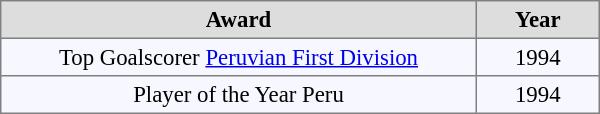<table cellpadding="3" cellspacing="0" border="1" style="text-align: center; background: #f7f8ff; font-size: 95%; border: gray solid 1px; border-collapse: collapse;">
<tr style="text-align: center; background: #DDDDDD; color:black;">
<th width="310">Award</th>
<th width="75">Year</th>
</tr>
<tr align="center">
<td>Top Goalscorer <a href='#'>Peruvian First Division</a></td>
<td>1994</td>
</tr>
<tr align="center">
<td>Player of the Year Peru</td>
<td>1994</td>
</tr>
</table>
